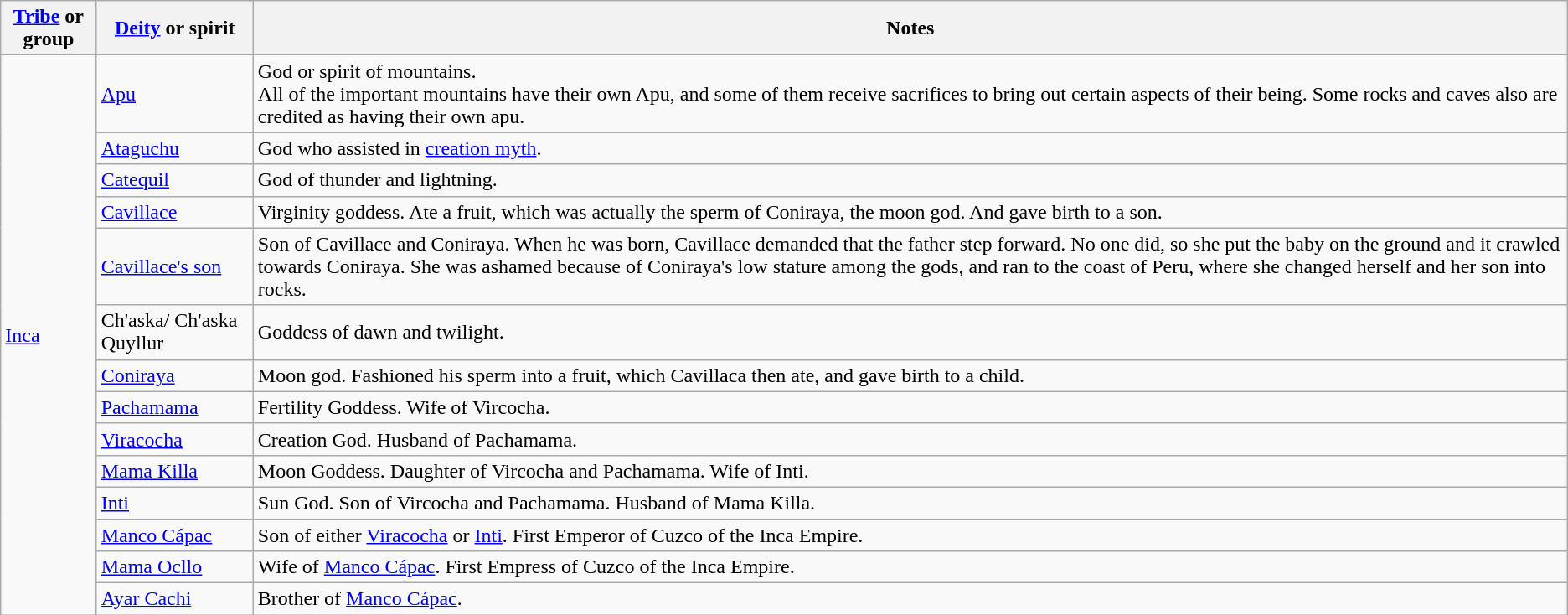<table class="wikitable sortable">
<tr>
<th><a href='#'>Tribe</a> or group</th>
<th><a href='#'>Deity</a> or spirit</th>
<th class="unsortable" !>Notes</th>
</tr>
<tr>
<td rowspan="14"><a href='#'>Inca</a></td>
<td><a href='#'>Apu</a></td>
<td>God or spirit of mountains.<br>All of the important mountains have their own Apu, and some of them receive sacrifices to bring out certain aspects of their being. Some rocks and caves also are credited as having their own apu.</td>
</tr>
<tr>
<td><a href='#'>Ataguchu</a></td>
<td>God who assisted in <a href='#'>creation myth</a>.</td>
</tr>
<tr>
<td><a href='#'>Catequil</a></td>
<td>God of thunder and lightning.</td>
</tr>
<tr>
<td><a href='#'>Cavillace</a></td>
<td>Virginity goddess. Ate a fruit, which was actually the sperm of Coniraya, the moon god. And gave birth to a son.</td>
</tr>
<tr>
<td><a href='#'>Cavillace's son</a></td>
<td>Son of Cavillace and Coniraya. When he was born, Cavillace demanded that the father step forward. No one did, so she put the baby on the ground and it crawled towards Coniraya. She was ashamed because of Coniraya's low stature among the gods, and ran to the coast of Peru, where she changed herself and her son into rocks.</td>
</tr>
<tr>
<td>Ch'aska/ Ch'aska Quyllur</td>
<td>Goddess of dawn and twilight.</td>
</tr>
<tr>
<td><a href='#'>Coniraya</a></td>
<td>Moon god. Fashioned his sperm into a fruit, which Cavillaca then ate, and gave birth to a child.</td>
</tr>
<tr>
<td><a href='#'>Pachamama</a></td>
<td>Fertility Goddess. Wife of Vircocha.</td>
</tr>
<tr>
<td><a href='#'>Viracocha</a></td>
<td>Creation God. Husband of Pachamama.</td>
</tr>
<tr>
<td><a href='#'>Mama Killa</a></td>
<td>Moon Goddess. Daughter of Vircocha and Pachamama. Wife of Inti.</td>
</tr>
<tr>
<td><a href='#'>Inti</a></td>
<td>Sun God. Son of Vircocha and Pachamama. Husband of Mama Killa.</td>
</tr>
<tr>
<td><a href='#'>Manco Cápac</a></td>
<td>Son of either <a href='#'>Viracocha</a> or <a href='#'>Inti</a>. First Emperor of Cuzco of the Inca Empire.</td>
</tr>
<tr>
<td><a href='#'>Mama Ocllo</a></td>
<td>Wife of <a href='#'>Manco Cápac</a>. First Empress of Cuzco of the Inca Empire.</td>
</tr>
<tr>
<td><a href='#'>Ayar Cachi</a></td>
<td>Brother of <a href='#'>Manco Cápac</a>.</td>
</tr>
</table>
